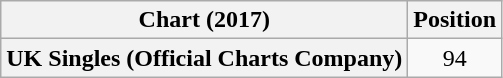<table class="wikitable plainrowheaders" style="text-align:center">
<tr>
<th scope="col">Chart (2017)</th>
<th scope="col">Position</th>
</tr>
<tr>
<th scope="row">UK Singles (Official Charts Company)</th>
<td>94</td>
</tr>
</table>
